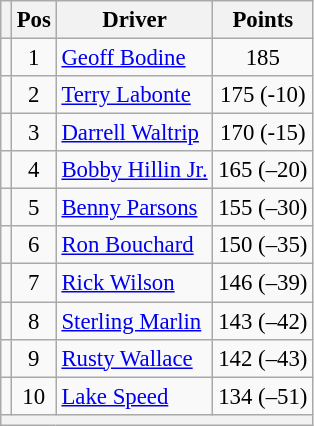<table class="wikitable" style="font-size: 95%;">
<tr>
<th></th>
<th>Pos</th>
<th>Driver</th>
<th>Points</th>
</tr>
<tr>
<td align="left"></td>
<td style="text-align:center;">1</td>
<td><a href='#'>Geoff Bodine</a></td>
<td style="text-align:center;">185</td>
</tr>
<tr>
<td align="left"></td>
<td style="text-align:center;">2</td>
<td><a href='#'>Terry Labonte</a></td>
<td style="text-align:center;">175 (-10)</td>
</tr>
<tr>
<td align="left"></td>
<td style="text-align:center;">3</td>
<td><a href='#'>Darrell Waltrip</a></td>
<td style="text-align:center;">170 (-15)</td>
</tr>
<tr>
<td align="left"></td>
<td style="text-align:center;">4</td>
<td><a href='#'>Bobby Hillin Jr.</a></td>
<td style="text-align:center;">165 (–20)</td>
</tr>
<tr>
<td align="left"></td>
<td style="text-align:center;">5</td>
<td><a href='#'>Benny Parsons</a></td>
<td style="text-align:center;">155 (–30)</td>
</tr>
<tr>
<td align="left"></td>
<td style="text-align:center;">6</td>
<td><a href='#'>Ron Bouchard</a></td>
<td style="text-align:center;">150 (–35)</td>
</tr>
<tr>
<td align="left"></td>
<td style="text-align:center;">7</td>
<td><a href='#'>Rick Wilson</a></td>
<td style="text-align:center;">146 (–39)</td>
</tr>
<tr>
<td align="left"></td>
<td style="text-align:center;">8</td>
<td><a href='#'>Sterling Marlin</a></td>
<td style="text-align:center;">143 (–42)</td>
</tr>
<tr>
<td align="left"></td>
<td style="text-align:center;">9</td>
<td><a href='#'>Rusty Wallace</a></td>
<td style="text-align:center;">142 (–43)</td>
</tr>
<tr>
<td align="left"></td>
<td style="text-align:center;">10</td>
<td><a href='#'>Lake Speed</a></td>
<td style="text-align:center;">134 (–51)</td>
</tr>
<tr class="sortbottom">
<th colspan="9"></th>
</tr>
</table>
